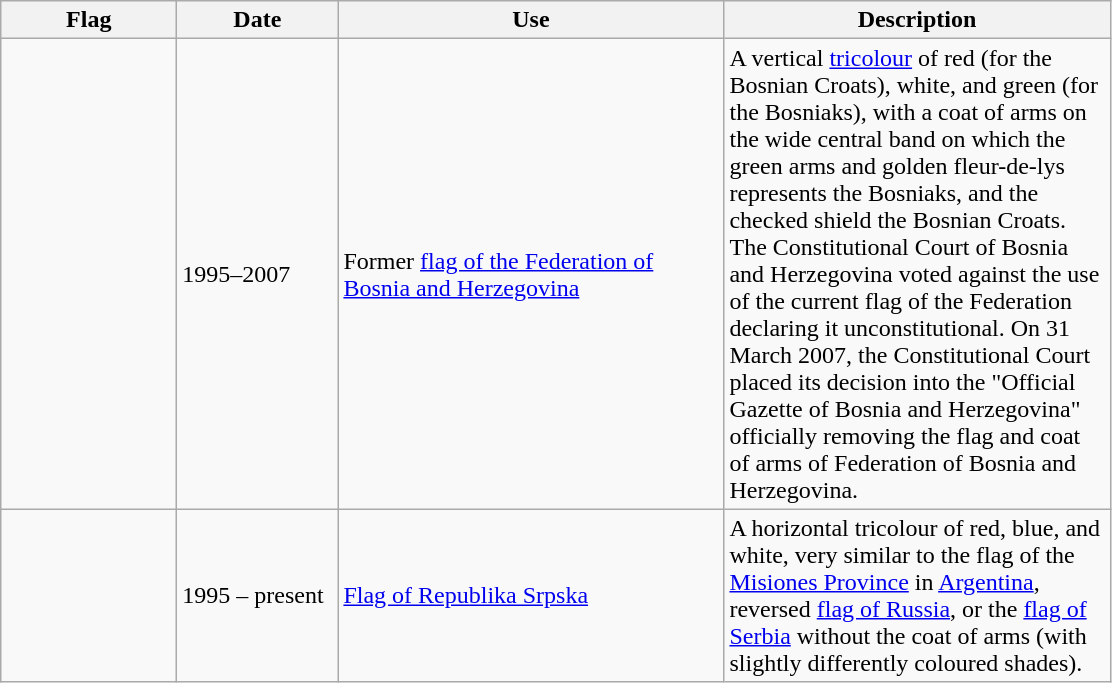<table class="wikitable">
<tr>
<th style="width:110px;">Flag</th>
<th style="width:100px;">Date</th>
<th style="width:250px;">Use</th>
<th style="width:250px;">Description</th>
</tr>
<tr>
<td></td>
<td>1995–2007</td>
<td>Former <a href='#'>flag of the Federation of Bosnia and Herzegovina</a></td>
<td>A vertical <a href='#'>tricolour</a> of red (for the Bosnian Croats), white, and green (for the Bosniaks), with a coat of arms on the wide central band on which the green arms and golden fleur-de-lys represents the Bosniaks, and the checked shield the Bosnian Croats.<br>The Constitutional Court of Bosnia and Herzegovina voted against the use of the current flag of the Federation declaring it unconstitutional. On 31 March 2007, the Constitutional Court placed its decision into the "Official Gazette of Bosnia and Herzegovina" officially removing the flag and coat of arms of Federation of Bosnia and Herzegovina.</td>
</tr>
<tr>
<td></td>
<td>1995 – present</td>
<td><a href='#'>Flag of Republika Srpska</a></td>
<td>A horizontal tricolour of red, blue, and white, very similar to the flag of the <a href='#'>Misiones Province</a> in <a href='#'>Argentina</a>, reversed <a href='#'>flag of Russia</a>, or the <a href='#'>flag of Serbia</a> without the coat of arms (with slightly differently coloured shades).</td>
</tr>
</table>
